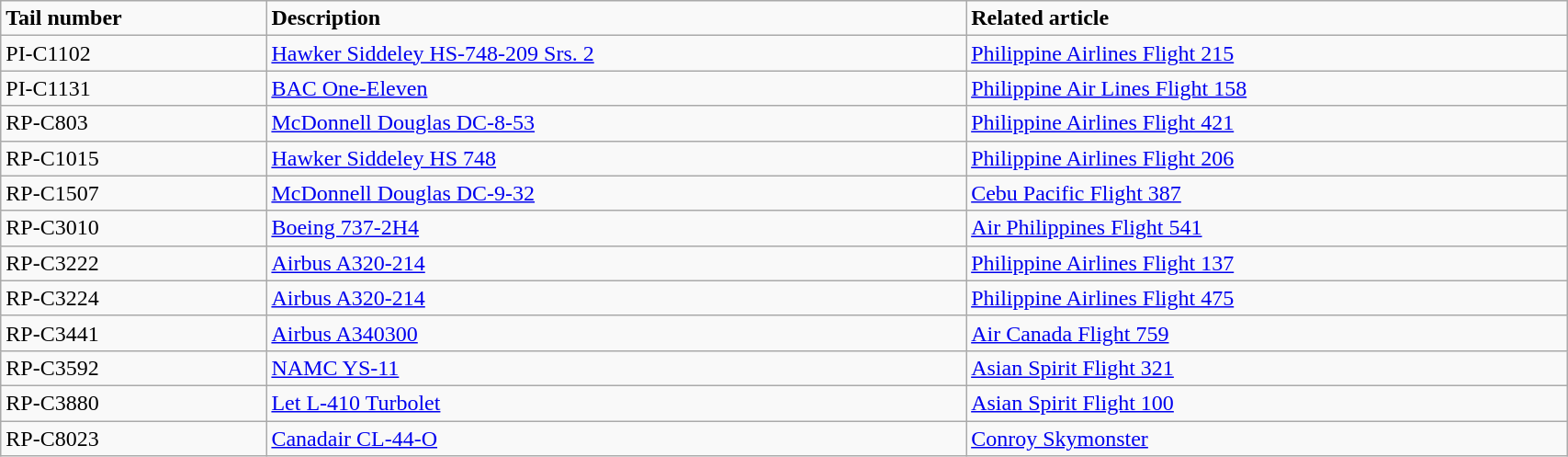<table class="wikitable" width="90%">
<tr>
<td><strong>Tail number</strong></td>
<td><strong>Description</strong></td>
<td><strong>Related article</strong></td>
</tr>
<tr>
<td>PI-C1102</td>
<td><a href='#'>Hawker Siddeley HS-748-209 Srs. 2</a></td>
<td><a href='#'>Philippine Airlines Flight 215</a></td>
</tr>
<tr>
<td>PI-C1131</td>
<td><a href='#'>BAC One-Eleven</a></td>
<td><a href='#'>Philippine Air Lines Flight 158</a></td>
</tr>
<tr>
<td>RP-C803</td>
<td><a href='#'>McDonnell Douglas DC-8-53</a></td>
<td><a href='#'>Philippine Airlines Flight 421</a></td>
</tr>
<tr>
<td>RP-C1015</td>
<td><a href='#'>Hawker Siddeley HS 748</a></td>
<td><a href='#'>Philippine Airlines Flight 206</a></td>
</tr>
<tr>
<td>RP-C1507</td>
<td><a href='#'>McDonnell Douglas DC-9-32</a></td>
<td><a href='#'>Cebu Pacific Flight 387</a></td>
</tr>
<tr>
<td>RP-C3010</td>
<td><a href='#'>Boeing 737-2H4</a></td>
<td><a href='#'>Air Philippines Flight 541</a></td>
</tr>
<tr>
<td>RP-C3222</td>
<td><a href='#'>Airbus A320-214</a></td>
<td><a href='#'>Philippine Airlines Flight 137</a></td>
</tr>
<tr>
<td>RP-C3224</td>
<td><a href='#'>Airbus A320-214</a></td>
<td><a href='#'>Philippine Airlines Flight 475</a></td>
</tr>
<tr>
<td>RP-C3441</td>
<td><a href='#'>Airbus A340300</a></td>
<td><a href='#'>Air Canada Flight 759</a></td>
</tr>
<tr>
<td>RP-C3592</td>
<td><a href='#'>NAMC YS-11</a></td>
<td><a href='#'>Asian Spirit Flight 321</a></td>
</tr>
<tr>
<td>RP-C3880</td>
<td><a href='#'>Let L-410 Turbolet</a></td>
<td><a href='#'>Asian Spirit Flight 100</a></td>
</tr>
<tr>
<td>RP-C8023</td>
<td><a href='#'>Canadair CL-44-O</a></td>
<td><a href='#'>Conroy Skymonster</a></td>
</tr>
</table>
